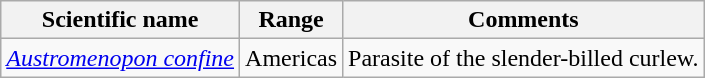<table class="wikitable">
<tr>
<th>Scientific name</th>
<th>Range</th>
<th class="unsortable">Comments</th>
</tr>
<tr>
<td><em><a href='#'>Austromenopon confine</a></em></td>
<td>Americas</td>
<td>Parasite of the slender-billed curlew.</td>
</tr>
</table>
